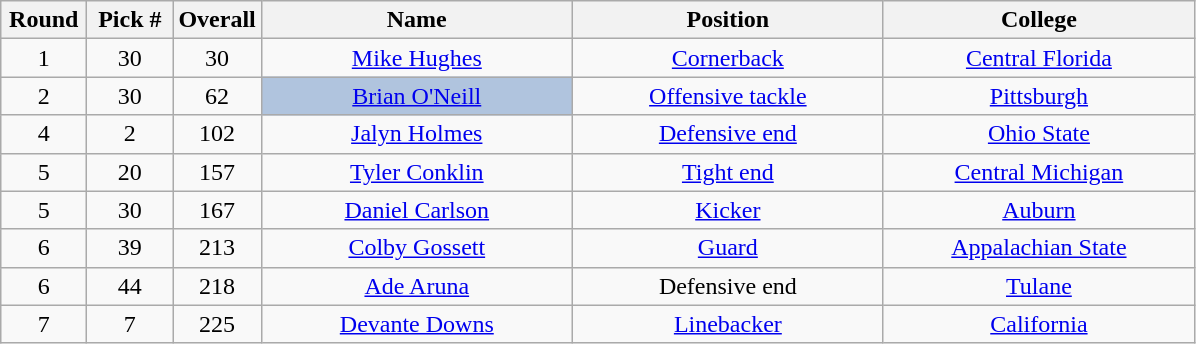<table class="wikitable sortable" style="text-align:center">
<tr>
<th width=50px>Round</th>
<th width=50px>Pick #</th>
<th width=50px>Overall</th>
<th width=200px>Name</th>
<th width=200px>Position</th>
<th width=200px>College</th>
</tr>
<tr>
<td>1</td>
<td>30</td>
<td>30</td>
<td><a href='#'>Mike Hughes</a></td>
<td><a href='#'>Cornerback</a></td>
<td><a href='#'>Central Florida</a></td>
</tr>
<tr>
<td>2</td>
<td>30</td>
<td>62</td>
<td bgcolor=lightsteelblue><a href='#'>Brian O'Neill</a></td>
<td><a href='#'>Offensive tackle</a></td>
<td><a href='#'>Pittsburgh</a></td>
</tr>
<tr>
<td>4</td>
<td>2</td>
<td>102</td>
<td><a href='#'>Jalyn Holmes</a></td>
<td><a href='#'>Defensive end</a></td>
<td><a href='#'>Ohio State</a></td>
</tr>
<tr>
<td>5</td>
<td>20</td>
<td>157</td>
<td><a href='#'>Tyler Conklin</a></td>
<td><a href='#'>Tight end</a></td>
<td><a href='#'>Central Michigan</a></td>
</tr>
<tr>
<td>5</td>
<td>30</td>
<td>167</td>
<td><a href='#'>Daniel Carlson</a></td>
<td><a href='#'>Kicker</a></td>
<td><a href='#'>Auburn</a></td>
</tr>
<tr>
<td>6</td>
<td>39</td>
<td>213</td>
<td><a href='#'>Colby Gossett</a></td>
<td><a href='#'>Guard</a></td>
<td><a href='#'>Appalachian State</a></td>
</tr>
<tr>
<td>6</td>
<td>44</td>
<td>218</td>
<td><a href='#'>Ade Aruna</a></td>
<td>Defensive end</td>
<td><a href='#'>Tulane</a></td>
</tr>
<tr>
<td>7</td>
<td>7</td>
<td>225</td>
<td><a href='#'>Devante Downs</a></td>
<td><a href='#'>Linebacker</a></td>
<td><a href='#'>California</a></td>
</tr>
</table>
